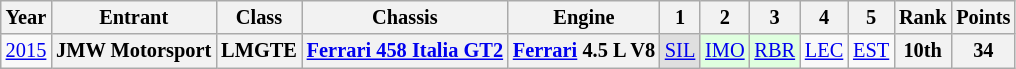<table class="wikitable" style="text-align:center; font-size:85%">
<tr>
<th>Year</th>
<th>Entrant</th>
<th>Class</th>
<th>Chassis</th>
<th>Engine</th>
<th>1</th>
<th>2</th>
<th>3</th>
<th>4</th>
<th>5</th>
<th>Rank</th>
<th>Points</th>
</tr>
<tr>
<td><a href='#'>2015</a></td>
<th nowrap>JMW Motorsport</th>
<th>LMGTE</th>
<th nowrap><a href='#'>Ferrari 458 Italia GT2</a></th>
<th nowrap><a href='#'>Ferrari</a> 4.5 L V8</th>
<td style="background:#DFDFDF;"><a href='#'>SIL</a><br></td>
<td style="background:#DFFFDF;"><a href='#'>IMO</a><br></td>
<td style="background:#DFFFDF;"><a href='#'>RBR</a><br></td>
<td><a href='#'>LEC</a></td>
<td><a href='#'>EST</a></td>
<th>10th</th>
<th>34</th>
</tr>
</table>
